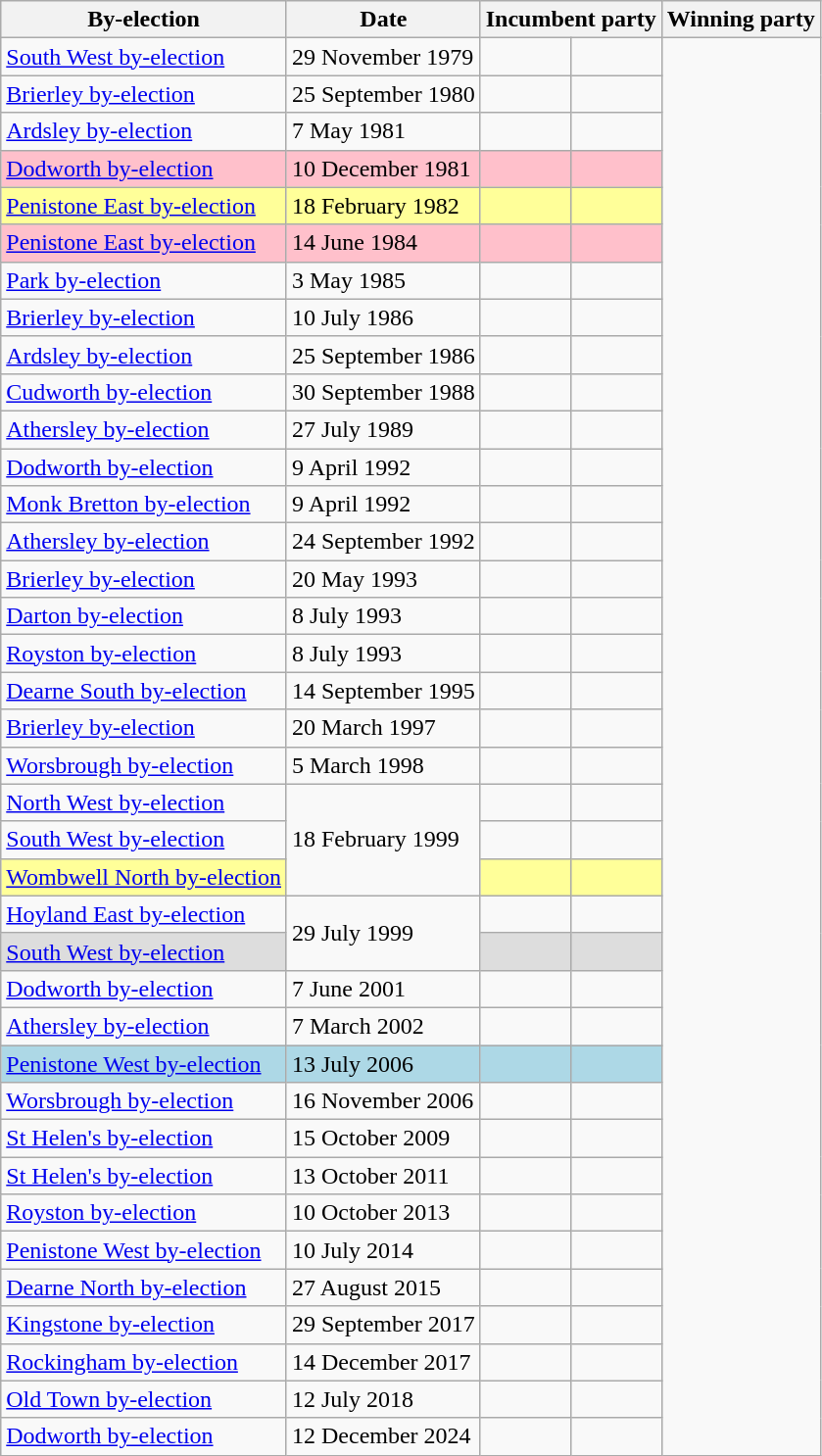<table class="wikitable">
<tr>
<th>By-election</th>
<th>Date</th>
<th colspan=2>Incumbent party</th>
<th colspan=2>Winning party</th>
</tr>
<tr>
<td><a href='#'>South West by-election</a></td>
<td>29 November 1979</td>
<td></td>
<td></td>
</tr>
<tr>
<td><a href='#'>Brierley by-election</a></td>
<td>25 September 1980</td>
<td></td>
<td></td>
</tr>
<tr>
<td><a href='#'>Ardsley by-election</a></td>
<td>7 May 1981</td>
<td></td>
<td></td>
</tr>
<tr bgcolor=pink>
<td><a href='#'>Dodworth by-election</a></td>
<td>10 December 1981</td>
<td></td>
<td></td>
</tr>
<tr bgcolor=#FFFF99>
<td><a href='#'>Penistone East by-election</a></td>
<td>18 February 1982</td>
<td></td>
<td></td>
</tr>
<tr bgcolor=pink>
<td><a href='#'>Penistone East by-election</a></td>
<td>14 June 1984</td>
<td></td>
<td></td>
</tr>
<tr>
<td><a href='#'>Park by-election</a></td>
<td>3 May 1985</td>
<td></td>
<td></td>
</tr>
<tr>
<td><a href='#'>Brierley by-election</a></td>
<td>10 July 1986</td>
<td></td>
<td></td>
</tr>
<tr>
<td><a href='#'>Ardsley by-election</a></td>
<td>25 September 1986</td>
<td></td>
<td></td>
</tr>
<tr>
<td><a href='#'>Cudworth by-election</a></td>
<td>30 September 1988</td>
<td></td>
<td></td>
</tr>
<tr>
<td><a href='#'>Athersley by-election</a></td>
<td>27 July 1989</td>
<td></td>
<td></td>
</tr>
<tr>
<td><a href='#'>Dodworth by-election</a></td>
<td>9 April 1992</td>
<td></td>
<td></td>
</tr>
<tr>
<td><a href='#'>Monk Bretton by-election</a></td>
<td>9 April 1992</td>
<td></td>
<td></td>
</tr>
<tr>
<td><a href='#'>Athersley by-election</a></td>
<td>24 September 1992</td>
<td></td>
<td></td>
</tr>
<tr>
<td><a href='#'>Brierley by-election</a></td>
<td>20 May 1993</td>
<td></td>
<td></td>
</tr>
<tr>
<td><a href='#'>Darton by-election</a></td>
<td>8 July 1993</td>
<td></td>
<td></td>
</tr>
<tr>
<td><a href='#'>Royston by-election</a></td>
<td>8 July 1993</td>
<td></td>
<td></td>
</tr>
<tr>
<td><a href='#'>Dearne South by-election</a></td>
<td>14 September 1995</td>
<td></td>
<td></td>
</tr>
<tr>
<td><a href='#'>Brierley by-election</a></td>
<td>20 March 1997</td>
<td></td>
<td></td>
</tr>
<tr>
<td><a href='#'>Worsbrough by-election</a></td>
<td>5 March 1998</td>
<td></td>
<td></td>
</tr>
<tr>
<td><a href='#'>North West by-election</a></td>
<td rowspan="3">18 February 1999</td>
<td></td>
<td></td>
</tr>
<tr>
<td><a href='#'>South West by-election</a></td>
<td></td>
<td></td>
</tr>
<tr bgcolor=#FFFF99>
<td><a href='#'>Wombwell North by-election</a></td>
<td></td>
<td></td>
</tr>
<tr>
<td><a href='#'>Hoyland East by-election</a></td>
<td rowspan="2">29 July 1999</td>
<td></td>
<td></td>
</tr>
<tr bgcolor=#dddddd>
<td><a href='#'>South West by-election</a></td>
<td></td>
<td></td>
</tr>
<tr>
<td><a href='#'>Dodworth by-election</a></td>
<td>7 June 2001</td>
<td></td>
<td></td>
</tr>
<tr>
<td><a href='#'>Athersley by-election</a></td>
<td>7 March 2002</td>
<td></td>
<td></td>
</tr>
<tr bgcolor=lightblue>
<td><a href='#'>Penistone West by-election</a></td>
<td>13 July 2006</td>
<td></td>
<td></td>
</tr>
<tr>
<td><a href='#'>Worsbrough by-election</a></td>
<td>16 November 2006</td>
<td></td>
<td></td>
</tr>
<tr>
<td><a href='#'>St Helen's by-election</a></td>
<td>15 October 2009</td>
<td></td>
<td></td>
</tr>
<tr>
<td><a href='#'>St Helen's by-election</a></td>
<td>13 October 2011</td>
<td></td>
<td></td>
</tr>
<tr>
<td><a href='#'>Royston by-election</a></td>
<td>10 October 2013</td>
<td></td>
<td></td>
</tr>
<tr>
<td><a href='#'>Penistone West by-election</a></td>
<td>10 July 2014</td>
<td></td>
<td></td>
</tr>
<tr>
<td><a href='#'>Dearne North by-election</a></td>
<td>27 August 2015</td>
<td></td>
<td></td>
</tr>
<tr>
<td><a href='#'>Kingstone by-election</a></td>
<td>29 September 2017</td>
<td></td>
<td></td>
</tr>
<tr>
<td><a href='#'>Rockingham by-election</a></td>
<td>14 December 2017</td>
<td></td>
<td></td>
</tr>
<tr>
<td><a href='#'>Old Town by-election</a></td>
<td>12 July 2018</td>
<td></td>
<td></td>
</tr>
<tr>
<td><a href='#'>Dodworth by-election</a></td>
<td>12 December 2024</td>
<td></td>
<td></td>
</tr>
</table>
